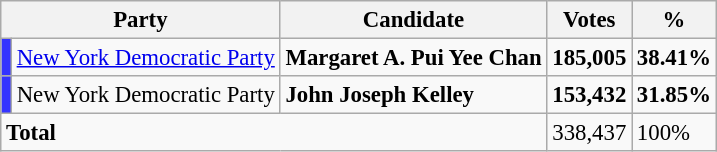<table class="wikitable" style="font-size: 95%">
<tr>
<th colspan="2">Party</th>
<th>Candidate</th>
<th>Votes</th>
<th>%</th>
</tr>
<tr>
<td bgcolor="#3333FF"></td>
<td><a href='#'>New York Democratic Party</a></td>
<td><strong>Margaret A. Pui Yee Chan</strong></td>
<td><strong>185,005</strong></td>
<td><strong>38.41%</strong></td>
</tr>
<tr>
<td bgcolor="#3333FF"></td>
<td>New York Democratic Party</td>
<td><strong>John Joseph Kelley</strong></td>
<td><strong>153,432</strong></td>
<td><strong>31.85%</strong></td>
</tr>
<tr>
<td colspan="3"><strong>Total</strong></td>
<td>338,437</td>
<td>100%</td>
</tr>
</table>
